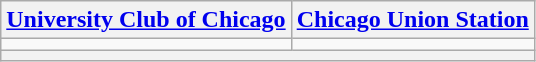<table class="wikitable" style="text-align:center">
<tr>
<th><a href='#'>University Club of Chicago</a></th>
<th><a href='#'>Chicago Union Station</a></th>
</tr>
<tr>
<td></td>
<td></td>
</tr>
<tr>
<th colspan=4></th>
</tr>
</table>
